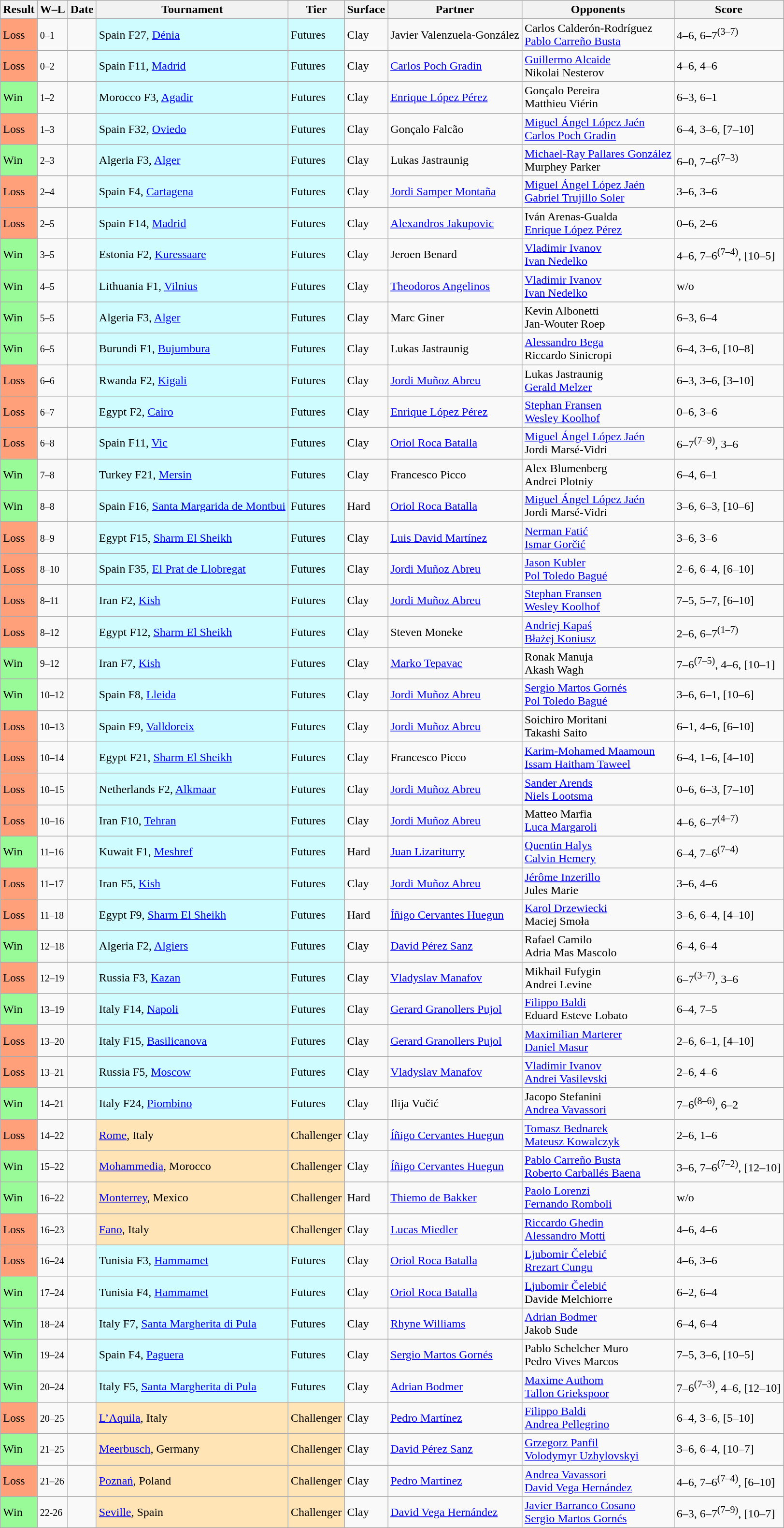<table class="sortable wikitable">
<tr>
<th>Result</th>
<th class="unsortable">W–L</th>
<th>Date</th>
<th>Tournament</th>
<th>Tier</th>
<th>Surface</th>
<th>Partner</th>
<th>Opponents</th>
<th class="unsortable">Score</th>
</tr>
<tr>
<td bgcolor=FFA07A>Loss</td>
<td><small>0–1</small></td>
<td></td>
<td style="background:#cffcff;">Spain F27, <a href='#'>Dénia</a></td>
<td style="background:#cffcff;">Futures</td>
<td>Clay</td>
<td> Javier Valenzuela-González</td>
<td> Carlos Calderón-Rodríguez<br> <a href='#'>Pablo Carreño Busta</a></td>
<td>4–6, 6–7<sup>(3–7)</sup></td>
</tr>
<tr>
<td bgcolor=FFA07A>Loss</td>
<td><small>0–2</small></td>
<td></td>
<td style="background:#cffcff;">Spain F11, <a href='#'>Madrid</a></td>
<td style="background:#cffcff;">Futures</td>
<td>Clay</td>
<td> <a href='#'>Carlos Poch Gradin</a></td>
<td> <a href='#'>Guillermo Alcaide</a><br> Nikolai Nesterov</td>
<td>4–6, 4–6</td>
</tr>
<tr>
<td bgcolor=98fb98>Win</td>
<td><small>1–2</small></td>
<td></td>
<td style="background:#cffcff;">Morocco F3, <a href='#'>Agadir</a></td>
<td style="background:#cffcff;">Futures</td>
<td>Clay</td>
<td> <a href='#'>Enrique López Pérez</a></td>
<td> Gonçalo Pereira<br> Matthieu Viérin</td>
<td>6–3, 6–1</td>
</tr>
<tr>
<td bgcolor=FFA07A>Loss</td>
<td><small>1–3</small></td>
<td></td>
<td style="background:#cffcff;">Spain F32, <a href='#'>Oviedo</a></td>
<td style="background:#cffcff;">Futures</td>
<td>Clay</td>
<td> Gonçalo Falcão</td>
<td> <a href='#'>Miguel Ángel López Jaén</a><br> <a href='#'>Carlos Poch Gradin</a></td>
<td>6–4, 3–6, [7–10]</td>
</tr>
<tr>
<td bgcolor=98fb98>Win</td>
<td><small>2–3</small></td>
<td></td>
<td style="background:#cffcff;">Algeria F3, <a href='#'>Alger</a></td>
<td style="background:#cffcff;">Futures</td>
<td>Clay</td>
<td> Lukas Jastraunig</td>
<td> <a href='#'>Michael-Ray Pallares González</a><br> Murphey Parker</td>
<td>6–0, 7–6<sup>(7–3)</sup></td>
</tr>
<tr>
<td bgcolor=FFA07A>Loss</td>
<td><small>2–4</small></td>
<td></td>
<td style="background:#cffcff;">Spain F4, <a href='#'>Cartagena</a></td>
<td style="background:#cffcff;">Futures</td>
<td>Clay</td>
<td> <a href='#'>Jordi Samper Montaña</a></td>
<td> <a href='#'>Miguel Ángel López Jaén</a><br> <a href='#'>Gabriel Trujillo Soler</a></td>
<td>3–6, 3–6</td>
</tr>
<tr>
<td bgcolor=FFA07A>Loss</td>
<td><small>2–5</small></td>
<td></td>
<td style="background:#cffcff;">Spain F14, <a href='#'>Madrid</a></td>
<td style="background:#cffcff;">Futures</td>
<td>Clay</td>
<td> <a href='#'>Alexandros Jakupovic</a></td>
<td> Iván Arenas-Gualda<br> <a href='#'>Enrique López Pérez</a></td>
<td>0–6, 2–6</td>
</tr>
<tr>
<td bgcolor=98fb98>Win</td>
<td><small>3–5</small></td>
<td></td>
<td style="background:#cffcff;">Estonia F2, <a href='#'>Kuressaare</a></td>
<td style="background:#cffcff;">Futures</td>
<td>Clay</td>
<td> Jeroen Benard</td>
<td> <a href='#'>Vladimir Ivanov</a><br> <a href='#'>Ivan Nedelko</a></td>
<td>4–6, 7–6<sup>(7–4)</sup>, [10–5]</td>
</tr>
<tr>
<td bgcolor=98fb98>Win</td>
<td><small>4–5</small></td>
<td></td>
<td style="background:#cffcff;">Lithuania F1, <a href='#'>Vilnius</a></td>
<td style="background:#cffcff;">Futures</td>
<td>Clay</td>
<td> <a href='#'>Theodoros Angelinos</a></td>
<td> <a href='#'>Vladimir Ivanov</a><br> <a href='#'>Ivan Nedelko</a></td>
<td>w/o</td>
</tr>
<tr>
<td bgcolor=98fb98>Win</td>
<td><small>5–5</small></td>
<td></td>
<td style="background:#cffcff;">Algeria F3, <a href='#'>Alger</a></td>
<td style="background:#cffcff;">Futures</td>
<td>Clay</td>
<td> Marc Giner</td>
<td> Kevin Albonetti<br> Jan-Wouter Roep</td>
<td>6–3, 6–4</td>
</tr>
<tr>
<td bgcolor=98fb98>Win</td>
<td><small>6–5</small></td>
<td></td>
<td style="background:#cffcff;">Burundi F1, <a href='#'>Bujumbura</a></td>
<td style="background:#cffcff;">Futures</td>
<td>Clay</td>
<td> Lukas Jastraunig</td>
<td> <a href='#'>Alessandro Bega</a><br> Riccardo Sinicropi</td>
<td>6–4, 3–6, [10–8]</td>
</tr>
<tr>
<td bgcolor=FFA07A>Loss</td>
<td><small>6–6</small></td>
<td></td>
<td style="background:#cffcff;">Rwanda F2, <a href='#'>Kigali</a></td>
<td style="background:#cffcff;">Futures</td>
<td>Clay</td>
<td> <a href='#'>Jordi Muñoz Abreu</a></td>
<td> Lukas Jastraunig<br> <a href='#'>Gerald Melzer</a></td>
<td>6–3, 3–6, [3–10]</td>
</tr>
<tr>
<td bgcolor=#FFA07A>Loss</td>
<td><small>6–7</small></td>
<td></td>
<td style="background:#cffcff;">Egypt F2, <a href='#'>Cairo</a></td>
<td style="background:#cffcff;">Futures</td>
<td>Clay</td>
<td> <a href='#'>Enrique López Pérez</a></td>
<td> <a href='#'>Stephan Fransen</a><br> <a href='#'>Wesley Koolhof</a></td>
<td>0–6, 3–6</td>
</tr>
<tr>
<td bgcolor=#FFA07A>Loss</td>
<td><small>6–8</small></td>
<td></td>
<td style="background:#cffcff;">Spain F11, <a href='#'>Vic</a></td>
<td style="background:#cffcff;">Futures</td>
<td>Clay</td>
<td> <a href='#'>Oriol Roca Batalla</a></td>
<td> <a href='#'>Miguel Ángel López Jaén</a><br> Jordi Marsé-Vidri</td>
<td>6–7<sup>(7–9)</sup>, 3–6</td>
</tr>
<tr>
<td bgcolor=98fb98>Win</td>
<td><small>7–8</small></td>
<td></td>
<td style="background:#cffcff;">Turkey F21, <a href='#'>Mersin</a></td>
<td style="background:#cffcff;">Futures</td>
<td>Clay</td>
<td> Francesco Picco</td>
<td> Alex Blumenberg<br> Andrei Plotniy</td>
<td>6–4, 6–1</td>
</tr>
<tr>
<td bgcolor=98fb98>Win</td>
<td><small>8–8</small></td>
<td></td>
<td style="background:#cffcff;">Spain F16, <a href='#'>Santa Margarida de Montbui</a></td>
<td style="background:#cffcff;">Futures</td>
<td>Hard</td>
<td> <a href='#'>Oriol Roca Batalla</a></td>
<td> <a href='#'>Miguel Ángel López Jaén</a><br> Jordi Marsé-Vidri</td>
<td>3–6, 6–3, [10–6]</td>
</tr>
<tr>
<td bgcolor=FFA07A>Loss</td>
<td><small>8–9</small></td>
<td></td>
<td style="background:#cffcff;">Egypt F15, <a href='#'>Sharm El Sheikh</a></td>
<td style="background:#cffcff;">Futures</td>
<td>Clay</td>
<td> <a href='#'>Luis David Martínez</a></td>
<td> <a href='#'>Nerman Fatić</a><br> <a href='#'>Ismar Gorčić</a></td>
<td>3–6, 3–6</td>
</tr>
<tr>
<td bgcolor=FFA07A>Loss</td>
<td><small>8–10</small></td>
<td></td>
<td style="background:#cffcff;">Spain F35, <a href='#'>El Prat de Llobregat</a></td>
<td style="background:#cffcff;">Futures</td>
<td>Clay</td>
<td> <a href='#'>Jordi Muñoz Abreu</a></td>
<td> <a href='#'>Jason Kubler</a><br> <a href='#'>Pol Toledo Bagué</a></td>
<td>2–6, 6–4, [6–10]</td>
</tr>
<tr>
<td bgcolor=FFA07A>Loss</td>
<td><small>8–11</small></td>
<td></td>
<td style="background:#cffcff;">Iran F2, <a href='#'>Kish</a></td>
<td style="background:#cffcff;">Futures</td>
<td>Clay</td>
<td> <a href='#'>Jordi Muñoz Abreu</a></td>
<td> <a href='#'>Stephan Fransen</a><br> <a href='#'>Wesley Koolhof</a></td>
<td>7–5, 5–7, [6–10]</td>
</tr>
<tr>
<td bgcolor=FFA07A>Loss</td>
<td><small>8–12</small></td>
<td></td>
<td style="background:#cffcff;">Egypt F12, <a href='#'>Sharm El Sheikh</a></td>
<td style="background:#cffcff;">Futures</td>
<td>Clay</td>
<td> Steven Moneke</td>
<td> <a href='#'>Andriej Kapaś</a><br> <a href='#'>Błażej Koniusz</a></td>
<td>2–6, 6–7<sup>(1–7)</sup></td>
</tr>
<tr>
<td bgcolor=98fb98>Win</td>
<td><small>9–12</small></td>
<td></td>
<td style="background:#cffcff;">Iran F7, <a href='#'>Kish</a></td>
<td style="background:#cffcff;">Futures</td>
<td>Clay</td>
<td> <a href='#'>Marko Tepavac</a></td>
<td> Ronak Manuja<br> Akash Wagh</td>
<td>7–6<sup>(7–5)</sup>, 4–6, [10–1]</td>
</tr>
<tr>
<td bgcolor=98fb98>Win</td>
<td><small>10–12</small></td>
<td></td>
<td style="background:#cffcff;">Spain F8, <a href='#'>Lleida</a></td>
<td style="background:#cffcff;">Futures</td>
<td>Clay</td>
<td> <a href='#'>Jordi Muñoz Abreu</a></td>
<td> <a href='#'>Sergio Martos Gornés</a><br> <a href='#'>Pol Toledo Bagué</a></td>
<td>3–6, 6–1, [10–6]</td>
</tr>
<tr>
<td bgcolor=FFA07A>Loss</td>
<td><small>10–13</small></td>
<td></td>
<td style="background:#cffcff;">Spain F9, <a href='#'>Valldoreix</a></td>
<td style="background:#cffcff;">Futures</td>
<td>Clay</td>
<td> <a href='#'>Jordi Muñoz Abreu</a></td>
<td> Soichiro Moritani<br> Takashi Saito</td>
<td>6–1, 4–6, [6–10]</td>
</tr>
<tr>
<td bgcolor=FFA07A>Loss</td>
<td><small>10–14</small></td>
<td></td>
<td style="background:#cffcff;">Egypt F21, <a href='#'>Sharm El Sheikh</a></td>
<td style="background:#cffcff;">Futures</td>
<td>Clay</td>
<td> Francesco Picco</td>
<td> <a href='#'>Karim-Mohamed Maamoun</a><br> <a href='#'>Issam Haitham Taweel</a></td>
<td>6–4, 1–6, [4–10]</td>
</tr>
<tr>
<td bgcolor=FFA07A>Loss</td>
<td><small>10–15</small></td>
<td></td>
<td style="background:#cffcff;">Netherlands F2, <a href='#'>Alkmaar</a></td>
<td style="background:#cffcff;">Futures</td>
<td>Clay</td>
<td> <a href='#'>Jordi Muñoz Abreu</a></td>
<td> <a href='#'>Sander Arends</a><br> <a href='#'>Niels Lootsma</a></td>
<td>0–6, 6–3, [7–10]</td>
</tr>
<tr>
<td bgcolor=FFA07A>Loss</td>
<td><small>10–16</small></td>
<td></td>
<td style="background:#cffcff;">Iran F10, <a href='#'>Tehran</a></td>
<td style="background:#cffcff;">Futures</td>
<td>Clay</td>
<td> <a href='#'>Jordi Muñoz Abreu</a></td>
<td> Matteo Marfia<br> <a href='#'>Luca Margaroli</a></td>
<td>4–6, 6–7<sup>(4–7)</sup></td>
</tr>
<tr>
<td bgcolor=98fb98>Win</td>
<td><small>11–16</small></td>
<td></td>
<td style="background:#cffcff;">Kuwait F1, <a href='#'>Meshref</a></td>
<td style="background:#cffcff;">Futures</td>
<td>Hard</td>
<td> <a href='#'>Juan Lizariturry</a></td>
<td> <a href='#'>Quentin Halys</a><br> <a href='#'>Calvin Hemery</a></td>
<td>6–4, 7–6<sup>(7–4)</sup></td>
</tr>
<tr>
<td bgcolor=FFA07A>Loss</td>
<td><small>11–17</small></td>
<td></td>
<td style="background:#cffcff;">Iran F5, <a href='#'>Kish</a></td>
<td style="background:#cffcff;">Futures</td>
<td>Clay</td>
<td> <a href='#'>Jordi Muñoz Abreu</a></td>
<td> <a href='#'>Jérôme Inzerillo</a><br> Jules Marie</td>
<td>3–6, 4–6</td>
</tr>
<tr>
<td bgcolor=FFA07A>Loss</td>
<td><small>11–18</small></td>
<td></td>
<td style="background:#cffcff;">Egypt F9, <a href='#'>Sharm El Sheikh</a></td>
<td style="background:#cffcff;">Futures</td>
<td>Hard</td>
<td> <a href='#'>Íñigo Cervantes Huegun</a></td>
<td> <a href='#'>Karol Drzewiecki</a><br> Maciej Smoła</td>
<td>3–6, 6–4, [4–10]</td>
</tr>
<tr>
<td bgcolor=98fb98>Win</td>
<td><small>12–18</small></td>
<td></td>
<td style="background:#cffcff;">Algeria F2, <a href='#'>Algiers</a></td>
<td style="background:#cffcff;">Futures</td>
<td>Clay</td>
<td> <a href='#'>David Pérez Sanz</a></td>
<td> Rafael Camilo<br> Adria Mas Mascolo</td>
<td>6–4, 6–4</td>
</tr>
<tr>
<td bgcolor=FFA07A>Loss</td>
<td><small>12–19</small></td>
<td></td>
<td style="background:#cffcff;">Russia F3, <a href='#'>Kazan</a></td>
<td style="background:#cffcff;">Futures</td>
<td>Clay</td>
<td> <a href='#'>Vladyslav Manafov</a></td>
<td> Mikhail Fufygin<br> Andrei Levine</td>
<td>6–7<sup>(3–7)</sup>, 3–6</td>
</tr>
<tr>
<td bgcolor=98FB98>Win</td>
<td><small>13–19</small></td>
<td></td>
<td style="background:#cffcff;">Italy F14, <a href='#'>Napoli</a></td>
<td style="background:#cffcff;">Futures</td>
<td>Clay</td>
<td> <a href='#'>Gerard Granollers Pujol</a></td>
<td> <a href='#'>Filippo Baldi</a><br> Eduard Esteve Lobato</td>
<td>6–4, 7–5</td>
</tr>
<tr>
<td bgcolor=FFA07A>Loss</td>
<td><small>13–20</small></td>
<td></td>
<td style="background:#cffcff;">Italy F15, <a href='#'>Basilicanova</a></td>
<td style="background:#cffcff;">Futures</td>
<td>Clay</td>
<td> <a href='#'>Gerard Granollers Pujol</a></td>
<td> <a href='#'>Maximilian Marterer</a><br> <a href='#'>Daniel Masur</a></td>
<td>2–6, 6–1, [4–10]</td>
</tr>
<tr>
<td bgcolor=FFA07A>Loss</td>
<td><small>13–21</small></td>
<td></td>
<td style="background:#cffcff;">Russia F5, <a href='#'>Moscow</a></td>
<td style="background:#cffcff;">Futures</td>
<td>Clay</td>
<td> <a href='#'>Vladyslav Manafov</a></td>
<td> <a href='#'>Vladimir Ivanov</a><br> <a href='#'>Andrei Vasilevski</a></td>
<td>2–6, 4–6</td>
</tr>
<tr>
<td bgcolor=98FB98>Win</td>
<td><small>14–21</small></td>
<td></td>
<td style="background:#cffcff;">Italy F24, <a href='#'>Piombino</a></td>
<td style="background:#cffcff;">Futures</td>
<td>Clay</td>
<td> Ilija Vučić</td>
<td> Jacopo Stefanini<br> <a href='#'>Andrea Vavassori</a></td>
<td>7–6<sup>(8–6)</sup>, 6–2</td>
</tr>
<tr>
<td bgcolor=FFA07A>Loss</td>
<td><small>14–22</small></td>
<td><a href='#'></a></td>
<td style="background:moccasin;"><a href='#'>Rome</a>, Italy</td>
<td style="background:moccasin;">Challenger</td>
<td>Clay</td>
<td> <a href='#'>Íñigo Cervantes Huegun</a></td>
<td> <a href='#'>Tomasz Bednarek</a><br> <a href='#'>Mateusz Kowalczyk</a></td>
<td>2–6, 1–6</td>
</tr>
<tr>
<td bgcolor=98FB98>Win</td>
<td><small>15–22</small></td>
<td><a href='#'></a></td>
<td style="background:moccasin;"><a href='#'>Mohammedia</a>, Morocco</td>
<td style="background:moccasin;">Challenger</td>
<td>Clay</td>
<td> <a href='#'>Íñigo Cervantes Huegun</a></td>
<td> <a href='#'>Pablo Carreño Busta</a><br> <a href='#'>Roberto Carballés Baena</a></td>
<td>3–6, 7–6<sup>(7–2)</sup>, [12–10]</td>
</tr>
<tr>
<td bgcolor=98fb98>Win</td>
<td><small>16–22</small></td>
<td><a href='#'></a></td>
<td style="background:moccasin;"><a href='#'>Monterrey</a>, Mexico</td>
<td style="background:moccasin;">Challenger</td>
<td>Hard</td>
<td> <a href='#'>Thiemo de Bakker</a></td>
<td> <a href='#'>Paolo Lorenzi</a><br> <a href='#'>Fernando Romboli</a></td>
<td>w/o</td>
</tr>
<tr>
<td bgcolor=FFA07A>Loss</td>
<td><small>16–23</small></td>
<td><a href='#'></a></td>
<td style="background:moccasin;"><a href='#'>Fano</a>, Italy</td>
<td style="background:moccasin;">Challenger</td>
<td>Clay</td>
<td> <a href='#'>Lucas Miedler</a></td>
<td> <a href='#'>Riccardo Ghedin</a><br> <a href='#'>Alessandro Motti</a></td>
<td>4–6, 4–6</td>
</tr>
<tr>
<td bgcolor=FFA07A>Loss</td>
<td><small>16–24</small></td>
<td></td>
<td style="background:#cffcff;">Tunisia F3, <a href='#'>Hammamet</a></td>
<td style="background:#cffcff;">Futures</td>
<td>Clay</td>
<td> <a href='#'>Oriol Roca Batalla</a></td>
<td> <a href='#'>Ljubomir Čelebić</a><br> <a href='#'>Rrezart Cungu</a></td>
<td>4–6, 3–6</td>
</tr>
<tr>
<td bgcolor=98fb98>Win</td>
<td><small>17–24</small></td>
<td></td>
<td style="background:#cffcff;">Tunisia F4, <a href='#'>Hammamet</a></td>
<td style="background:#cffcff;">Futures</td>
<td>Clay</td>
<td> <a href='#'>Oriol Roca Batalla</a></td>
<td> <a href='#'>Ljubomir Čelebić</a><br> Davide Melchiorre</td>
<td>6–2, 6–4</td>
</tr>
<tr>
<td bgcolor=98fb98>Win</td>
<td><small>18–24</small></td>
<td></td>
<td style="background:#cffcff;">Italy F7, <a href='#'>Santa Margherita di Pula</a></td>
<td style="background:#cffcff;">Futures</td>
<td>Clay</td>
<td> <a href='#'>Rhyne Williams</a></td>
<td> <a href='#'>Adrian Bodmer</a><br> Jakob Sude</td>
<td>6–4, 6–4</td>
</tr>
<tr>
<td bgcolor=98fb98>Win</td>
<td><small>19–24</small></td>
<td></td>
<td style="background:#cffcff;">Spain F4, <a href='#'>Paguera</a></td>
<td style="background:#cffcff;">Futures</td>
<td>Clay</td>
<td> <a href='#'>Sergio Martos Gornés</a></td>
<td> Pablo Schelcher Muro<br> Pedro Vives Marcos</td>
<td>7–5, 3–6, [10–5]</td>
</tr>
<tr>
<td bgcolor=98fb98>Win</td>
<td><small>20–24</small></td>
<td></td>
<td style="background:#cffcff;">Italy F5, <a href='#'>Santa Margherita di Pula</a></td>
<td style="background:#cffcff;">Futures</td>
<td>Clay</td>
<td> <a href='#'>Adrian Bodmer</a></td>
<td> <a href='#'>Maxime Authom</a><br> <a href='#'>Tallon Griekspoor</a></td>
<td>7–6<sup>(7–3)</sup>, 4–6, [12–10]</td>
</tr>
<tr>
<td bgcolor=FFA07A>Loss</td>
<td><small>20–25</small></td>
<td><a href='#'></a></td>
<td style="background:moccasin;"><a href='#'>L’Aquila</a>, Italy</td>
<td style="background:moccasin;">Challenger</td>
<td>Clay</td>
<td> <a href='#'>Pedro Martínez</a></td>
<td> <a href='#'>Filippo Baldi</a><br> <a href='#'>Andrea Pellegrino</a></td>
<td>6–4, 3–6, [5–10]</td>
</tr>
<tr>
<td bgcolor=98fb98>Win</td>
<td><small>21–25</small></td>
<td><a href='#'></a></td>
<td style="background:moccasin;"><a href='#'>Meerbusch</a>, Germany</td>
<td style="background:moccasin;">Challenger</td>
<td>Clay</td>
<td> <a href='#'>David Pérez Sanz</a></td>
<td> <a href='#'>Grzegorz Panfil</a><br> <a href='#'>Volodymyr Uzhylovskyi</a></td>
<td>3–6, 6–4, [10–7]</td>
</tr>
<tr>
<td bgcolor=FFA07A>Loss</td>
<td><small>21–26</small></td>
<td><a href='#'></a></td>
<td style="background:moccasin;"><a href='#'>Poznań</a>, Poland</td>
<td style="background:moccasin;">Challenger</td>
<td>Clay</td>
<td> <a href='#'>Pedro Martínez</a></td>
<td> <a href='#'>Andrea Vavassori</a><br> <a href='#'>David Vega Hernández</a></td>
<td>4–6, 7–6<sup>(7–4)</sup>, [6–10]</td>
</tr>
<tr>
<td bgcolor=98FB98>Win</td>
<td><small>22-26</small></td>
<td><a href='#'></a></td>
<td style="background:moccasin;"><a href='#'>Seville</a>, Spain</td>
<td style="background:moccasin;">Challenger</td>
<td>Clay</td>
<td> <a href='#'>David Vega Hernández</a></td>
<td> <a href='#'>Javier Barranco Cosano</a><br> <a href='#'>Sergio Martos Gornés</a></td>
<td>6–3, 6–7<sup>(7–9)</sup>, [10–7]</td>
</tr>
</table>
